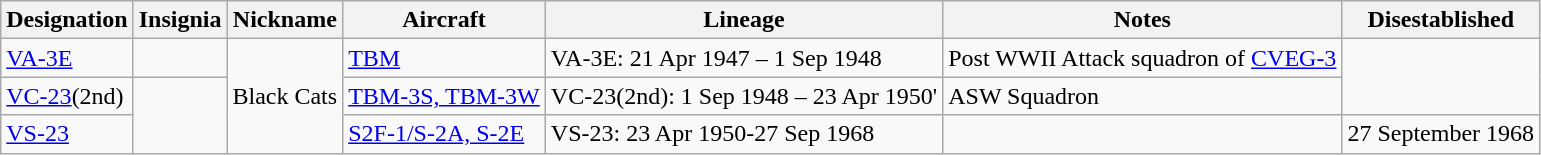<table class="wikitable">
<tr>
<th>Designation</th>
<th>Insignia</th>
<th>Nickname</th>
<th>Aircraft</th>
<th>Lineage</th>
<th>Notes</th>
<th>Disestablished</th>
</tr>
<tr>
<td><a href='#'>VA-3E</a></td>
<td></td>
<td Rowspan="3">Black Cats</td>
<td><a href='#'>TBM</a></td>
<td>VA-3E: 21 Apr 1947 – 1 Sep 1948</td>
<td>Post WWII Attack squadron of <a href='#'>CVEG-3</a></td>
</tr>
<tr>
<td><a href='#'>VC-23</a>(2nd)</td>
<td Rowspan="2"></td>
<td><a href='#'>TBM-3S, TBM-3W</a></td>
<td>VC-23(2nd): 1 Sep 1948 – 23 Apr 1950'</td>
<td>ASW Squadron</td>
</tr>
<tr>
<td><a href='#'>VS-23</a></td>
<td><a href='#'>S2F-1/S-2A, S-2E</a></td>
<td>VS-23: 23 Apr 1950-27 Sep 1968</td>
<td></td>
<td>27 September 1968</td>
</tr>
</table>
